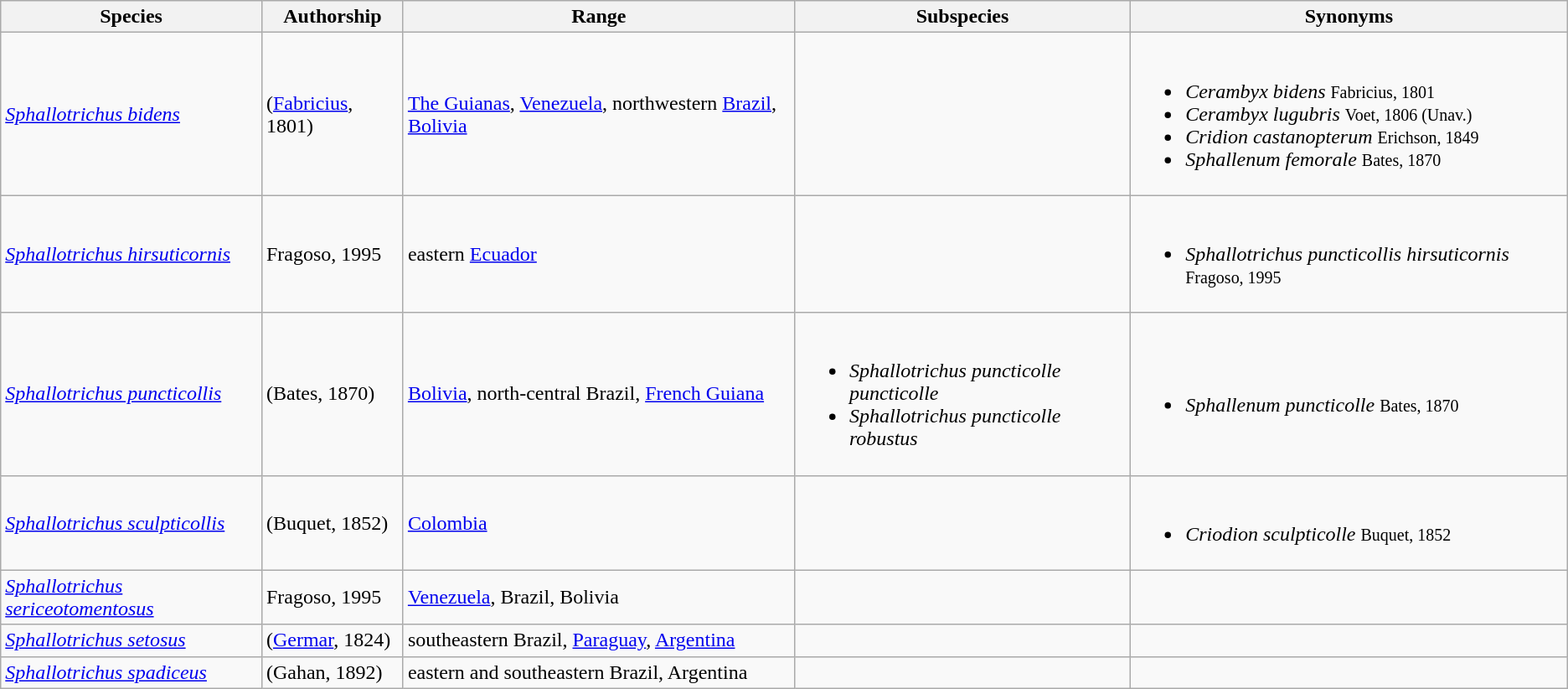<table class="wikitable">
<tr>
<th>Species</th>
<th>Authorship</th>
<th>Range</th>
<th>Subspecies</th>
<th>Synonyms</th>
</tr>
<tr>
<td><em><a href='#'>Sphallotrichus bidens</a></em></td>
<td>(<a href='#'>Fabricius</a>, 1801)</td>
<td><a href='#'>The Guianas</a>, <a href='#'>Venezuela</a>, northwestern <a href='#'>Brazil</a>, <a href='#'>Bolivia</a></td>
<td></td>
<td><br><ul><li><em>Cerambyx bidens</em> <small>Fabricius, 1801</small></li><li><em>Cerambyx lugubris</em> <small>Voet, 1806 (Unav.)</small></li><li><em>Cridion castanopterum</em> <small>Erichson, 1849</small></li><li><em>Sphallenum femorale</em> <small>Bates, 1870</small></li></ul></td>
</tr>
<tr>
<td><em><a href='#'>Sphallotrichus hirsuticornis</a></em></td>
<td>Fragoso, 1995</td>
<td>eastern <a href='#'>Ecuador</a></td>
<td></td>
<td><br><ul><li><em>Sphallotrichus puncticollis hirsuticornis</em> <small>Fragoso, 1995</small></li></ul></td>
</tr>
<tr>
<td><em><a href='#'>Sphallotrichus puncticollis</a></em></td>
<td>(Bates, 1870)</td>
<td><a href='#'>Bolivia</a>, north-central Brazil, <a href='#'>French Guiana</a></td>
<td><br><ul><li><em>Sphallotrichus puncticolle puncticolle</em></li><li><em>Sphallotrichus puncticolle robustus</em></li></ul></td>
<td><br><ul><li><em>Sphallenum puncticolle</em> <small>Bates, 1870</small></li></ul></td>
</tr>
<tr>
<td><em><a href='#'>Sphallotrichus sculpticollis</a></em></td>
<td>(Buquet, 1852)</td>
<td><a href='#'>Colombia</a></td>
<td></td>
<td><br><ul><li><em>Criodion sculpticolle</em> <small>Buquet, 1852</small></li></ul></td>
</tr>
<tr>
<td><em><a href='#'>Sphallotrichus sericeotomentosus</a></em></td>
<td>Fragoso, 1995</td>
<td><a href='#'>Venezuela</a>, Brazil, Bolivia</td>
<td></td>
<td></td>
</tr>
<tr>
<td><em><a href='#'>Sphallotrichus setosus</a></em></td>
<td>(<a href='#'>Germar</a>, 1824)</td>
<td>southeastern Brazil, <a href='#'>Paraguay</a>, <a href='#'>Argentina</a></td>
<td></td>
<td></td>
</tr>
<tr>
<td><em><a href='#'>Sphallotrichus spadiceus</a></em></td>
<td>(Gahan, 1892)</td>
<td>eastern and southeastern Brazil, Argentina</td>
<td></td>
<td></td>
</tr>
</table>
